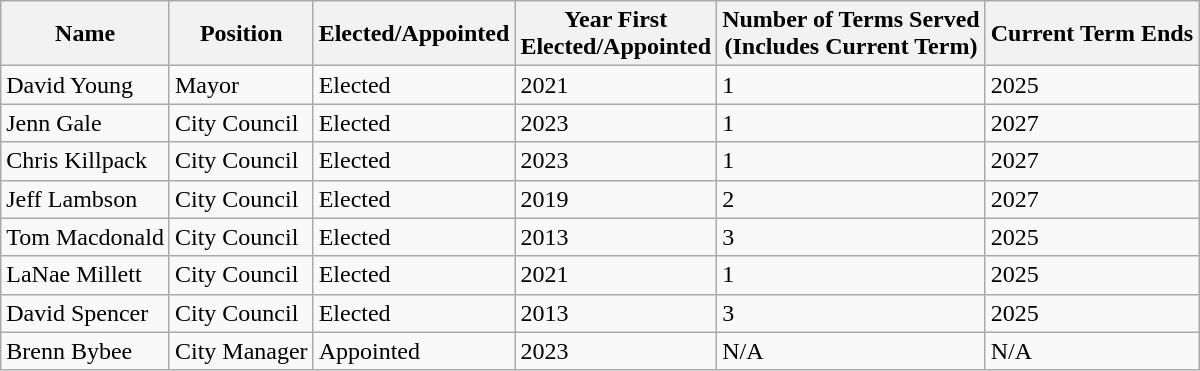<table class="wikitable sortable">
<tr>
<th>Name</th>
<th>Position</th>
<th>Elected/Appointed</th>
<th>Year First<br>Elected/Appointed</th>
<th>Number of Terms Served<br>(Includes Current Term)</th>
<th>Current Term Ends</th>
</tr>
<tr>
<td>David Young</td>
<td>Mayor</td>
<td>Elected</td>
<td>2021</td>
<td>1</td>
<td>2025</td>
</tr>
<tr>
<td>Jenn Gale</td>
<td>City Council</td>
<td>Elected</td>
<td>2023</td>
<td>1</td>
<td>2027</td>
</tr>
<tr>
<td>Chris Killpack</td>
<td>City Council</td>
<td>Elected</td>
<td>2023</td>
<td>1</td>
<td>2027</td>
</tr>
<tr>
<td>Jeff Lambson</td>
<td>City Council</td>
<td>Elected</td>
<td>2019</td>
<td>2</td>
<td>2027</td>
</tr>
<tr>
<td>Tom Macdonald</td>
<td>City Council</td>
<td>Elected</td>
<td>2013</td>
<td>3</td>
<td>2025</td>
</tr>
<tr>
<td>LaNae Millett</td>
<td>City Council</td>
<td>Elected</td>
<td>2021</td>
<td>1</td>
<td>2025</td>
</tr>
<tr>
<td>David Spencer</td>
<td>City Council</td>
<td>Elected</td>
<td>2013</td>
<td>3</td>
<td>2025</td>
</tr>
<tr>
<td>Brenn Bybee</td>
<td>City Manager</td>
<td>Appointed</td>
<td>2023</td>
<td>N/A</td>
<td>N/A</td>
</tr>
</table>
